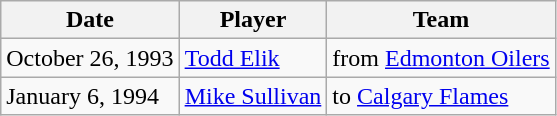<table class="wikitable">
<tr>
<th>Date</th>
<th>Player</th>
<th>Team</th>
</tr>
<tr>
<td>October 26, 1993</td>
<td><a href='#'>Todd Elik</a></td>
<td>from <a href='#'>Edmonton Oilers</a></td>
</tr>
<tr>
<td>January 6, 1994</td>
<td><a href='#'>Mike Sullivan</a></td>
<td>to <a href='#'>Calgary Flames</a></td>
</tr>
</table>
